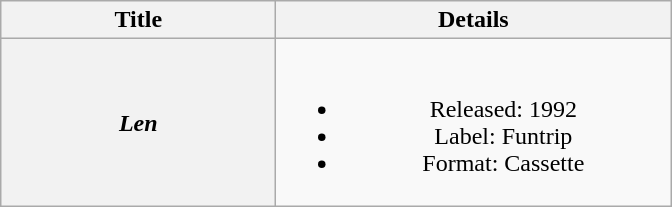<table class="wikitable plainrowheaders" style="text-align:center;" border="1">
<tr>
<th scope="col" style="width:11em;">Title</th>
<th scope="col" style="width:16em;">Details</th>
</tr>
<tr>
<th scope="row"><em>Len</em></th>
<td><br><ul><li>Released: 1992</li><li>Label: Funtrip</li><li>Format: Cassette</li></ul></td>
</tr>
</table>
